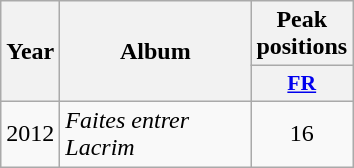<table class="wikitable">
<tr>
<th align="center" rowspan="2" width="10">Year</th>
<th align="center" rowspan="2" width="120">Album</th>
<th align="center" colspan="1" width="30">Peak positions</th>
</tr>
<tr>
<th scope="col" style="width:3em;font-size:90%;"><a href='#'>FR</a><br></th>
</tr>
<tr>
<td align="center">2012</td>
<td><em>Faites entrer Lacrim</em></td>
<td align="center">16</td>
</tr>
</table>
